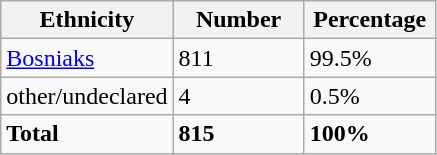<table class="wikitable">
<tr>
<th width="100px">Ethnicity</th>
<th width="80px">Number</th>
<th width="80px">Percentage</th>
</tr>
<tr>
<td><a href='#'>Bosniaks</a></td>
<td>811</td>
<td>99.5%</td>
</tr>
<tr>
<td>other/undeclared</td>
<td>4</td>
<td>0.5%</td>
</tr>
<tr>
<td><strong>Total</strong></td>
<td><strong>815</strong></td>
<td><strong>100%</strong></td>
</tr>
</table>
